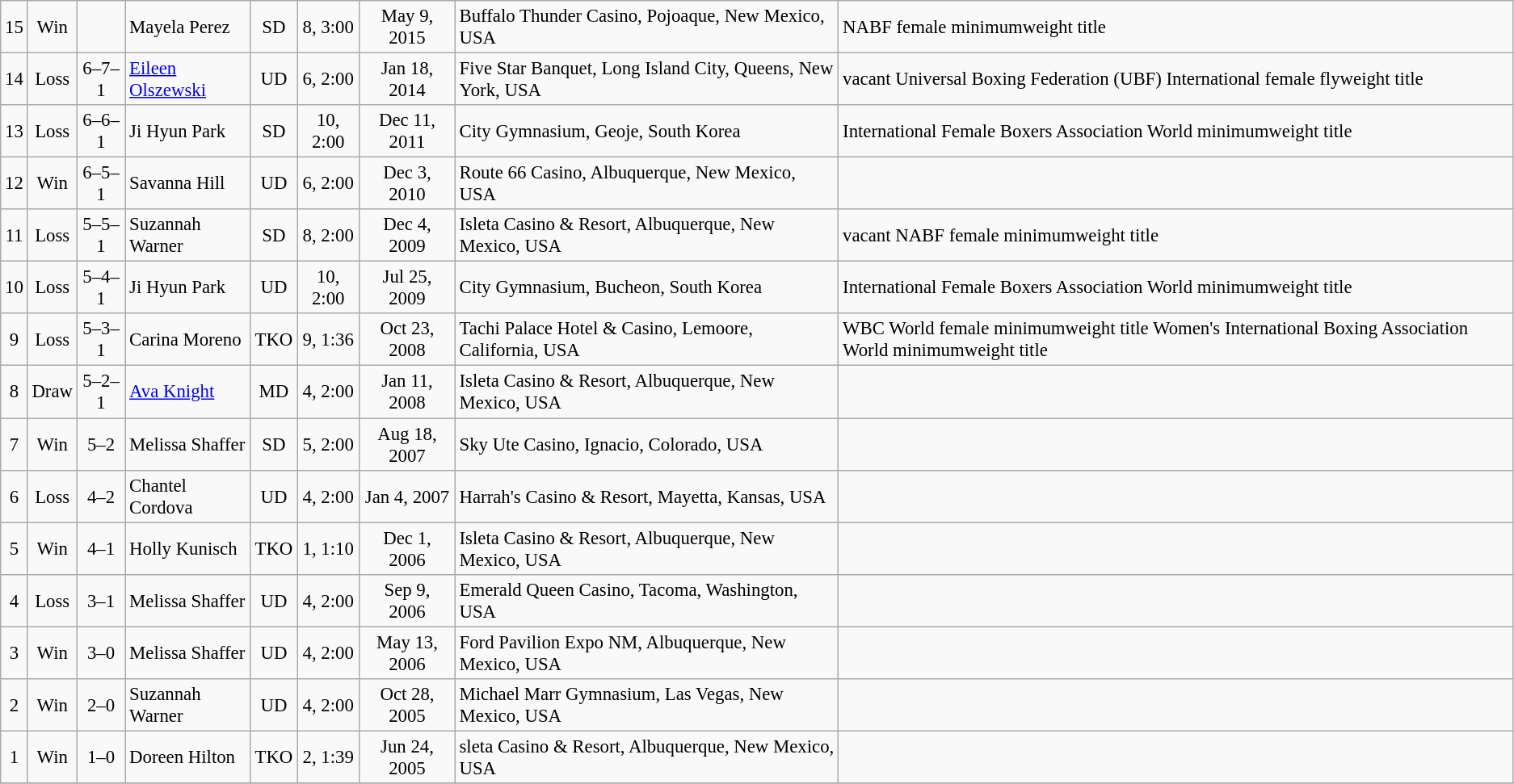<table class="wikitable" style="text-align:center; font-size:95%">
<tr>
<td>15</td>
<td>Win</td>
<td></td>
<td style="text-align:left;"> Mayela Perez</td>
<td>SD</td>
<td>8, 3:00</td>
<td>May 9, 2015</td>
<td style="text-align:left;">Buffalo Thunder Casino, Pojoaque, New Mexico, USA</td>
<td style="text-align:left;">NABF female minimumweight title</td>
</tr>
<tr>
<td>14</td>
<td>Loss</td>
<td>6–7–1</td>
<td style="text-align:left;"> <a href='#'>Eileen Olszewski</a></td>
<td>UD</td>
<td>6, 2:00</td>
<td>Jan 18, 2014</td>
<td style="text-align:left;"> Five Star Banquet, Long Island City, Queens, New York, USA</td>
<td style="text-align:left;">vacant Universal Boxing Federation (UBF) International female flyweight title</td>
</tr>
<tr>
<td>13</td>
<td>Loss</td>
<td>6–6–1</td>
<td style="text-align:left;">Ji Hyun Park</td>
<td>SD</td>
<td>10, 2:00</td>
<td>Dec 11, 2011</td>
<td style="text-align:left;">City Gymnasium, Geoje, South Korea</td>
<td style="text-align:left;">International Female Boxers Association World minimumweight title</td>
</tr>
<tr>
<td>12</td>
<td>Win</td>
<td>6–5–1</td>
<td style="text-align:left;"> Savanna Hill</td>
<td>UD</td>
<td>6, 2:00</td>
<td>Dec 3, 2010</td>
<td style="text-align:left;">Route 66 Casino, Albuquerque, New Mexico, USA</td>
<td style="text-align:left;"></td>
</tr>
<tr>
<td>11</td>
<td>Loss</td>
<td>5–5–1</td>
<td style="text-align:left;">Suzannah Warner</td>
<td>SD</td>
<td>8, 2:00</td>
<td>Dec 4, 2009</td>
<td style="text-align:left;">Isleta Casino & Resort, Albuquerque, New Mexico, USA</td>
<td style="text-align:left;">vacant NABF female minimumweight title</td>
</tr>
<tr>
<td>10</td>
<td>Loss</td>
<td>5–4–1</td>
<td style="text-align:left;"> Ji Hyun Park</td>
<td>UD</td>
<td>10, 2:00</td>
<td>Jul 25, 2009</td>
<td style="text-align:left;">City Gymnasium, Bucheon, South Korea</td>
<td style="text-align:left;">International Female Boxers Association World minimumweight title</td>
</tr>
<tr>
<td>9</td>
<td>Loss</td>
<td>5–3–1</td>
<td style="text-align:left;">Carina Moreno</td>
<td>TKO</td>
<td>9, 1:36</td>
<td>Oct 23, 2008</td>
<td style="text-align:left;">Tachi Palace Hotel & Casino, Lemoore, California, USA</td>
<td style="text-align:left;">WBC World female minimumweight title Women's International Boxing Association World minimumweight title</td>
</tr>
<tr>
<td>8</td>
<td>Draw</td>
<td>5–2–1</td>
<td style="text-align:left;"> <a href='#'>Ava Knight</a></td>
<td>MD</td>
<td>4, 2:00</td>
<td>Jan 11, 2008</td>
<td style="text-align:left;">Isleta Casino & Resort, Albuquerque, New Mexico, USA</td>
<td style="text-align:left;"></td>
</tr>
<tr>
<td>7</td>
<td>Win</td>
<td>5–2</td>
<td style="text-align:left;">Melissa Shaffer</td>
<td>SD</td>
<td>5, 2:00</td>
<td>Aug 18, 2007</td>
<td style="text-align:left;">Sky Ute Casino, Ignacio, Colorado, USA</td>
<td style="text-align:left;"></td>
</tr>
<tr>
<td>6</td>
<td>Loss</td>
<td>4–2</td>
<td style="text-align:left;">Chantel Cordova</td>
<td>UD</td>
<td>4, 2:00</td>
<td>Jan 4, 2007</td>
<td style="text-align:left;">Harrah's Casino & Resort, Mayetta, Kansas, USA</td>
<td style="text-align:left;"></td>
</tr>
<tr>
<td>5</td>
<td>Win</td>
<td>4–1</td>
<td style="text-align:left;">Holly Kunisch</td>
<td>TKO</td>
<td>1, 1:10</td>
<td>Dec 1, 2006</td>
<td style="text-align:left;">Isleta Casino & Resort, Albuquerque, New Mexico, USA</td>
<td style="text-align:left;"></td>
</tr>
<tr>
<td>4</td>
<td>Loss</td>
<td>3–1</td>
<td style="text-align:left;">Melissa Shaffer</td>
<td>UD</td>
<td>4, 2:00</td>
<td>Sep 9, 2006</td>
<td style="text-align:left;">Emerald Queen Casino, Tacoma, Washington, USA</td>
<td style="text-align:left;"></td>
</tr>
<tr>
<td>3</td>
<td>Win</td>
<td>3–0</td>
<td style="text-align:left;">Melissa Shaffer</td>
<td>UD</td>
<td>4, 2:00</td>
<td>May 13, 2006</td>
<td style="text-align:left;">Ford Pavilion Expo NM, Albuquerque, New Mexico, USA</td>
<td style="text-align:left;"></td>
</tr>
<tr>
<td>2</td>
<td>Win</td>
<td>2–0</td>
<td style="text-align:left;"> Suzannah Warner</td>
<td>UD</td>
<td>4, 2:00</td>
<td>Oct 28, 2005</td>
<td style="text-align:left;"> Michael Marr Gymnasium, Las Vegas, New Mexico, USA</td>
<td style="text-align:left;"></td>
</tr>
<tr>
<td>1</td>
<td>Win</td>
<td>1–0</td>
<td style="text-align:left;"> Doreen Hilton</td>
<td>TKO</td>
<td>2, 1:39</td>
<td>Jun 24, 2005</td>
<td style="text-align:left;"> sleta Casino & Resort, Albuquerque, New Mexico, USA</td>
<td style="text-align:left;"></td>
</tr>
<tr>
</tr>
</table>
